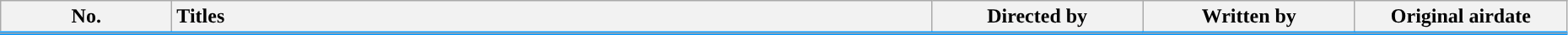<table class="wikitable" style="width:98%;  background:#FFF; ">
<tr style="border-bottom: 3px solid #0899FF">
<th style="width:8em;">No.</th>
<th style="text-align:left;">Titles</th>
<th style="width:10em;">Directed by</th>
<th style="width:10em;">Written by</th>
<th style="width:10em;">Original airdate</th>
</tr>
<tr>
</tr>
</table>
